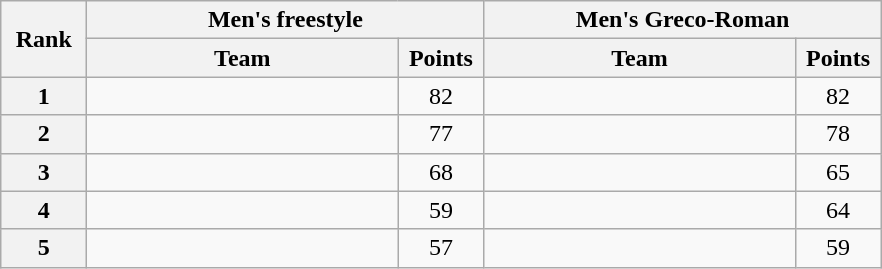<table class="wikitable" style="text-align:center;">
<tr>
<th width=50 rowspan="2">Rank</th>
<th colspan="2">Men's freestyle</th>
<th colspan="2">Men's Greco-Roman</th>
</tr>
<tr>
<th width=200>Team</th>
<th width=50>Points</th>
<th width=200>Team</th>
<th width=50>Points</th>
</tr>
<tr>
<th>1</th>
<td align=left></td>
<td>82</td>
<td align=left></td>
<td>82</td>
</tr>
<tr>
<th>2</th>
<td align=left></td>
<td>77</td>
<td align=left></td>
<td>78</td>
</tr>
<tr>
<th>3</th>
<td align=left></td>
<td>68</td>
<td align=left></td>
<td>65</td>
</tr>
<tr>
<th>4</th>
<td align=left></td>
<td>59</td>
<td align=left></td>
<td>64</td>
</tr>
<tr>
<th>5</th>
<td align=left></td>
<td>57</td>
<td align=left></td>
<td>59</td>
</tr>
</table>
